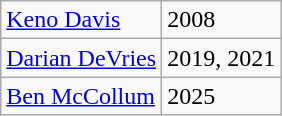<table class="wikitable sortable sortable">
<tr>
<td><a href='#'>Keno Davis</a></td>
<td>2008</td>
</tr>
<tr>
<td><a href='#'>Darian DeVries</a></td>
<td>2019, 2021</td>
</tr>
<tr>
<td><a href='#'>Ben McCollum</a></td>
<td>2025</td>
</tr>
</table>
